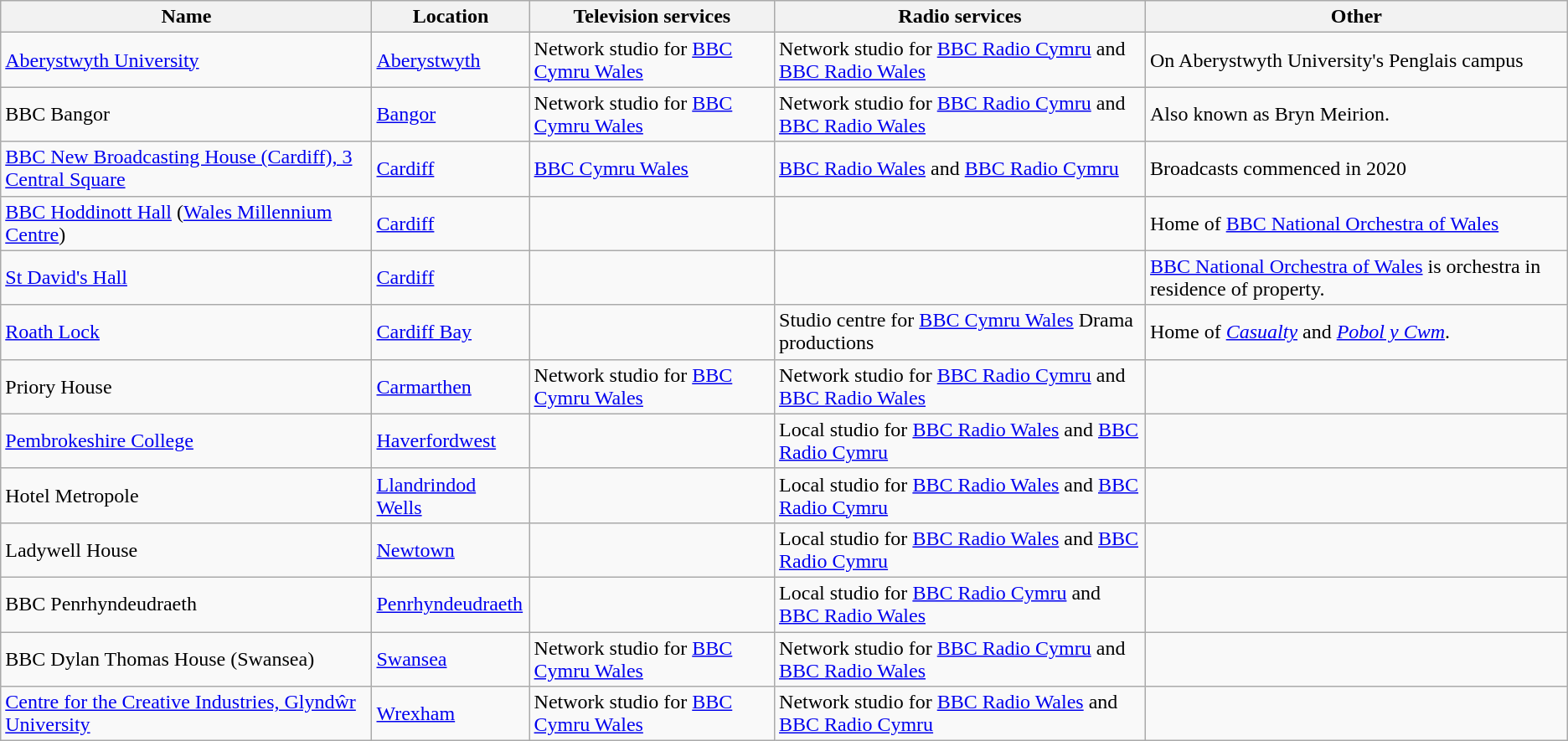<table class="wikitable sortable">
<tr>
<th>Name</th>
<th>Location</th>
<th>Television services</th>
<th>Radio services</th>
<th>Other</th>
</tr>
<tr>
<td><a href='#'>Aberystwyth University</a></td>
<td><a href='#'>Aberystwyth</a></td>
<td>Network studio for <a href='#'>BBC Cymru Wales</a></td>
<td>Network studio for <a href='#'>BBC Radio Cymru</a> and <a href='#'>BBC Radio Wales</a></td>
<td>On Aberystwyth University's Penglais campus</td>
</tr>
<tr>
<td>BBC Bangor</td>
<td><a href='#'>Bangor</a></td>
<td>Network studio for <a href='#'>BBC Cymru Wales</a></td>
<td>Network studio for <a href='#'>BBC Radio Cymru</a> and <a href='#'>BBC Radio Wales</a></td>
<td>Also known as Bryn Meirion.</td>
</tr>
<tr>
<td><a href='#'>BBC New Broadcasting House (Cardiff), 3 Central Square</a></td>
<td><a href='#'>Cardiff</a></td>
<td><a href='#'>BBC Cymru Wales</a></td>
<td><a href='#'>BBC Radio Wales</a> and <a href='#'>BBC Radio Cymru</a></td>
<td>Broadcasts commenced in 2020</td>
</tr>
<tr>
<td><a href='#'>BBC Hoddinott Hall</a> (<a href='#'>Wales Millennium Centre</a>)</td>
<td><a href='#'>Cardiff</a></td>
<td></td>
<td></td>
<td>Home of <a href='#'>BBC National Orchestra of Wales</a></td>
</tr>
<tr>
<td><a href='#'>St David's Hall</a></td>
<td><a href='#'>Cardiff</a></td>
<td></td>
<td></td>
<td><a href='#'>BBC National Orchestra of Wales</a> is orchestra in residence of property.</td>
</tr>
<tr>
<td><a href='#'>Roath Lock</a></td>
<td><a href='#'>Cardiff Bay</a></td>
<td></td>
<td>Studio centre for <a href='#'>BBC Cymru Wales</a> Drama productions</td>
<td>Home of <em><a href='#'>Casualty</a></em> and <em><a href='#'>Pobol y Cwm</a></em>.</td>
</tr>
<tr>
<td>Priory House</td>
<td><a href='#'>Carmarthen</a></td>
<td>Network studio for <a href='#'>BBC Cymru Wales</a></td>
<td>Network studio for <a href='#'>BBC Radio Cymru</a> and <a href='#'>BBC Radio Wales</a></td>
<td></td>
</tr>
<tr>
<td><a href='#'>Pembrokeshire College</a></td>
<td><a href='#'>Haverfordwest</a></td>
<td></td>
<td>Local studio for <a href='#'>BBC Radio Wales</a> and <a href='#'>BBC Radio Cymru</a></td>
<td></td>
</tr>
<tr>
<td>Hotel Metropole</td>
<td><a href='#'>Llandrindod Wells</a></td>
<td></td>
<td>Local studio for <a href='#'>BBC Radio Wales</a>  and <a href='#'>BBC Radio Cymru</a></td>
<td></td>
</tr>
<tr>
<td>Ladywell House</td>
<td><a href='#'>Newtown</a></td>
<td></td>
<td>Local studio for <a href='#'>BBC Radio Wales</a> and <a href='#'>BBC Radio Cymru</a></td>
<td></td>
</tr>
<tr>
<td>BBC Penrhyndeudraeth</td>
<td><a href='#'>Penrhyndeudraeth</a></td>
<td></td>
<td>Local studio for <a href='#'>BBC Radio Cymru</a> and <a href='#'>BBC Radio Wales</a></td>
<td></td>
</tr>
<tr>
<td>BBC Dylan Thomas House (Swansea)</td>
<td><a href='#'>Swansea</a></td>
<td>Network studio for <a href='#'>BBC Cymru Wales</a></td>
<td>Network studio for <a href='#'>BBC Radio Cymru</a> and <a href='#'>BBC Radio Wales</a></td>
<td></td>
</tr>
<tr>
<td><a href='#'>Centre for the Creative Industries, Glyndŵr University</a></td>
<td><a href='#'>Wrexham</a></td>
<td>Network studio for <a href='#'>BBC Cymru Wales</a></td>
<td>Network studio for <a href='#'>BBC Radio Wales</a> and <a href='#'>BBC Radio Cymru</a></td>
<td></td>
</tr>
</table>
